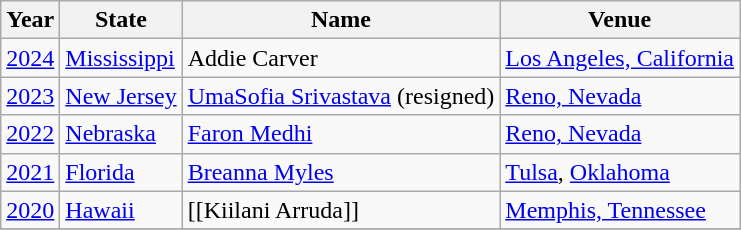<table class="wikitable" style="text-align:left;">
<tr>
<th>Year</th>
<th>State</th>
<th>Name</th>
<th>Venue</th>
</tr>
<tr>
<td><a href='#'>2024</a></td>
<td><a href='#'>Mississippi</a></td>
<td>Addie Carver</td>
<td><a href='#'>Los Angeles, California</a></td>
</tr>
<tr>
<td><a href='#'>2023</a></td>
<td><a href='#'>New Jersey</a></td>
<td><a href='#'>UmaSofia Srivastava</a> (resigned)</td>
<td><a href='#'>Reno, Nevada</a></td>
</tr>
<tr>
<td><a href='#'>2022</a></td>
<td><a href='#'>Nebraska</a></td>
<td><a href='#'>Faron Medhi</a></td>
<td><a href='#'>Reno, Nevada</a></td>
</tr>
<tr>
<td><a href='#'>2021</a></td>
<td><a href='#'>Florida</a></td>
<td><a href='#'>Breanna Myles</a></td>
<td><a href='#'>Tulsa</a>, <a href='#'>Oklahoma</a></td>
</tr>
<tr>
<td><a href='#'>2020</a></td>
<td><a href='#'>Hawaii</a></td>
<td>[[Kiilani Arruda]]</td>
<td><a href='#'>Memphis, Tennessee</a></td>
</tr>
<tr>
</tr>
</table>
